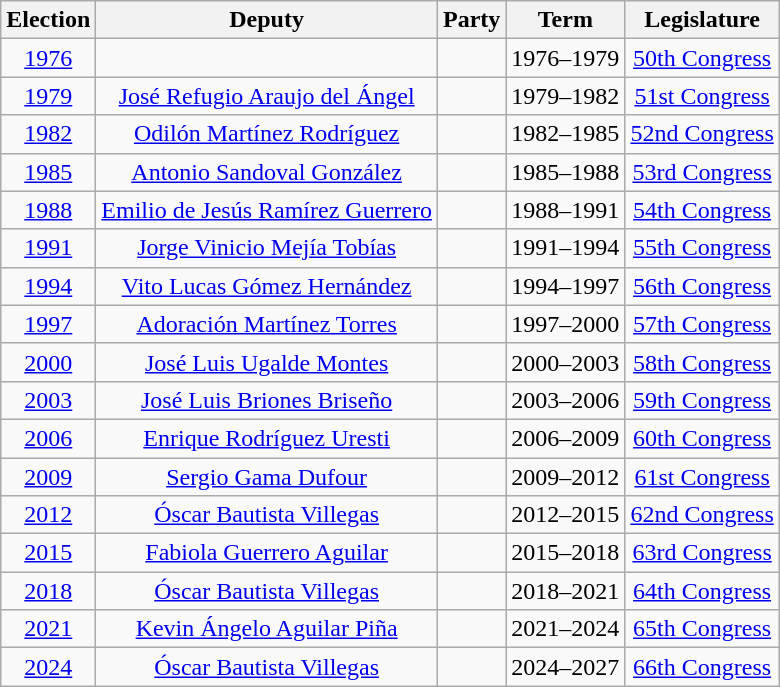<table class="wikitable sortable" style="text-align: center">
<tr>
<th>Election</th>
<th class="unsortable">Deputy</th>
<th class="unsortable">Party</th>
<th class="unsortable">Term</th>
<th class="unsortable">Legislature</th>
</tr>
<tr>
<td><a href='#'>1976</a></td>
<td></td>
<td></td>
<td>1976–1979</td>
<td><a href='#'>50th Congress</a></td>
</tr>
<tr>
<td><a href='#'>1979</a></td>
<td><a href='#'>José Refugio Araujo del Ángel</a></td>
<td></td>
<td>1979–1982</td>
<td><a href='#'>51st Congress</a></td>
</tr>
<tr>
<td><a href='#'>1982</a></td>
<td><a href='#'>Odilón Martínez Rodríguez</a></td>
<td></td>
<td>1982–1985</td>
<td><a href='#'>52nd Congress</a></td>
</tr>
<tr>
<td><a href='#'>1985</a></td>
<td><a href='#'>Antonio Sandoval González</a></td>
<td></td>
<td>1985–1988</td>
<td><a href='#'>53rd Congress</a></td>
</tr>
<tr>
<td><a href='#'>1988</a></td>
<td><a href='#'>Emilio de Jesús Ramírez Guerrero</a></td>
<td></td>
<td>1988–1991</td>
<td><a href='#'>54th Congress</a></td>
</tr>
<tr>
<td><a href='#'>1991</a></td>
<td><a href='#'>Jorge Vinicio Mejía Tobías</a></td>
<td></td>
<td>1991–1994</td>
<td><a href='#'>55th Congress</a></td>
</tr>
<tr>
<td><a href='#'>1994</a></td>
<td><a href='#'>Vito Lucas Gómez Hernández</a></td>
<td></td>
<td>1994–1997</td>
<td><a href='#'>56th Congress</a></td>
</tr>
<tr>
<td><a href='#'>1997</a></td>
<td><a href='#'>Adoración Martínez Torres</a></td>
<td></td>
<td>1997–2000</td>
<td><a href='#'>57th Congress</a></td>
</tr>
<tr>
<td><a href='#'>2000</a></td>
<td><a href='#'>José Luis Ugalde Montes</a></td>
<td></td>
<td>2000–2003</td>
<td><a href='#'>58th Congress</a></td>
</tr>
<tr>
<td><a href='#'>2003</a></td>
<td><a href='#'>José Luis Briones Briseño</a></td>
<td> </td>
<td>2003–2006</td>
<td><a href='#'>59th Congress</a></td>
</tr>
<tr>
<td><a href='#'>2006</a></td>
<td><a href='#'>Enrique Rodríguez Uresti</a></td>
<td></td>
<td>2006–2009</td>
<td><a href='#'>60th Congress</a></td>
</tr>
<tr>
<td><a href='#'>2009</a></td>
<td><a href='#'>Sergio Gama Dufour</a></td>
<td></td>
<td>2009–2012</td>
<td><a href='#'>61st Congress</a></td>
</tr>
<tr>
<td><a href='#'>2012</a></td>
<td><a href='#'>Óscar Bautista Villegas</a></td>
<td></td>
<td>2012–2015</td>
<td><a href='#'>62nd Congress</a></td>
</tr>
<tr>
<td><a href='#'>2015</a></td>
<td><a href='#'>Fabiola Guerrero Aguilar</a></td>
<td></td>
<td>2015–2018</td>
<td><a href='#'>63rd Congress</a></td>
</tr>
<tr>
<td><a href='#'>2018</a></td>
<td><a href='#'>Óscar Bautista Villegas</a></td>
<td> </td>
<td>2018–2021</td>
<td><a href='#'>64th Congress</a></td>
</tr>
<tr>
<td><a href='#'>2021</a></td>
<td><a href='#'>Kevin Ángelo Aguilar Piña</a></td>
<td></td>
<td>2021–2024</td>
<td><a href='#'>65th Congress</a></td>
</tr>
<tr>
<td><a href='#'>2024</a></td>
<td><a href='#'>Óscar Bautista Villegas</a></td>
<td></td>
<td>2024–2027</td>
<td><a href='#'>66th Congress</a></td>
</tr>
</table>
